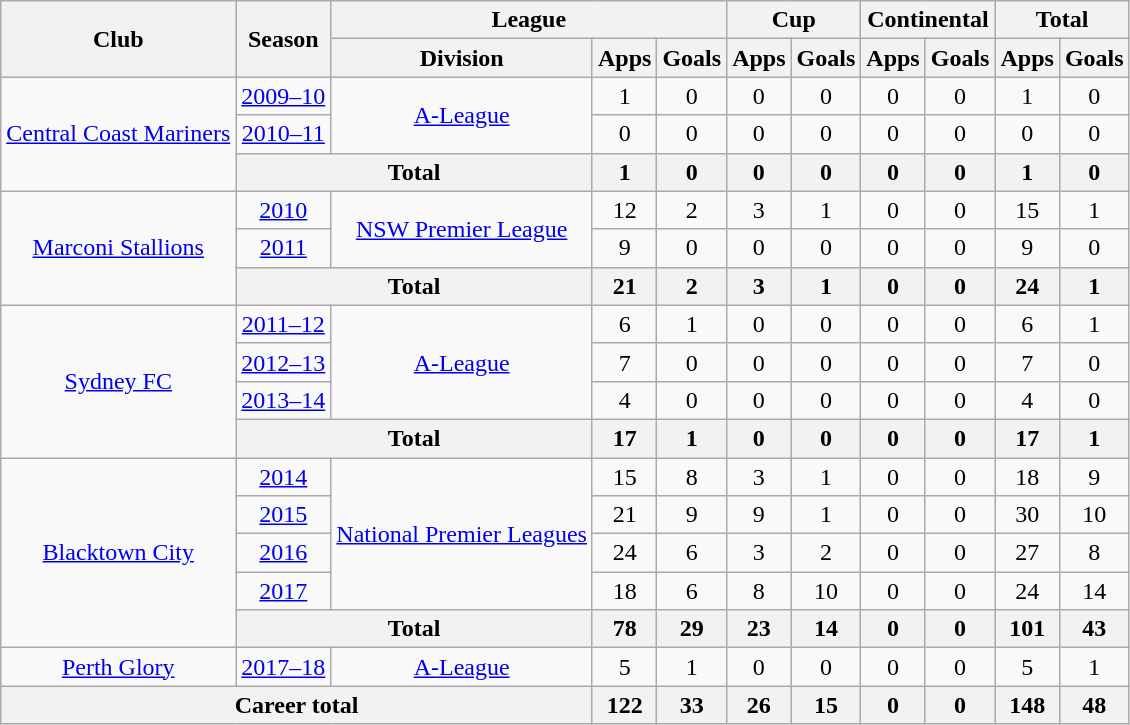<table class="wikitable" style="text-align: center;">
<tr>
<th rowspan="2">Club</th>
<th rowspan="2">Season</th>
<th colspan="3">League</th>
<th colspan="2">Cup</th>
<th colspan="2">Continental</th>
<th colspan="2">Total</th>
</tr>
<tr>
<th>Division</th>
<th>Apps</th>
<th>Goals</th>
<th>Apps</th>
<th>Goals</th>
<th>Apps</th>
<th>Goals</th>
<th>Apps</th>
<th>Goals</th>
</tr>
<tr>
<td rowspan="3" valign="center"><a href='#'>Central Coast Mariners</a></td>
<td><a href='#'>2009–10</a></td>
<td rowspan=2><a href='#'>A-League</a></td>
<td>1</td>
<td>0</td>
<td>0</td>
<td>0</td>
<td>0</td>
<td>0</td>
<td>1</td>
<td>0</td>
</tr>
<tr>
<td><a href='#'>2010–11</a></td>
<td>0</td>
<td>0</td>
<td>0</td>
<td>0</td>
<td>0</td>
<td>0</td>
<td>0</td>
<td>0</td>
</tr>
<tr>
<th colspan=2>Total</th>
<th>1</th>
<th>0</th>
<th>0</th>
<th>0</th>
<th>0</th>
<th>0</th>
<th>1</th>
<th>0</th>
</tr>
<tr>
<td rowspan=3><a href='#'>Marconi Stallions</a></td>
<td><a href='#'>2010</a></td>
<td rowspan=2><a href='#'>NSW Premier League</a></td>
<td>12</td>
<td>2</td>
<td>3</td>
<td>1</td>
<td>0</td>
<td>0</td>
<td>15</td>
<td>1</td>
</tr>
<tr>
<td><a href='#'>2011</a></td>
<td>9</td>
<td>0</td>
<td>0</td>
<td>0</td>
<td>0</td>
<td>0</td>
<td>9</td>
<td>0</td>
</tr>
<tr>
<th colspan=2>Total</th>
<th>21</th>
<th>2</th>
<th>3</th>
<th>1</th>
<th>0</th>
<th>0</th>
<th>24</th>
<th>1</th>
</tr>
<tr>
<td rowspan="4" valign="center"><a href='#'>Sydney FC</a></td>
<td><a href='#'>2011–12</a></td>
<td rowspan=3><a href='#'>A-League</a></td>
<td>6</td>
<td>1</td>
<td>0</td>
<td>0</td>
<td>0</td>
<td>0</td>
<td>6</td>
<td>1</td>
</tr>
<tr>
<td><a href='#'>2012–13</a></td>
<td>7</td>
<td>0</td>
<td>0</td>
<td>0</td>
<td>0</td>
<td>0</td>
<td>7</td>
<td>0</td>
</tr>
<tr>
<td><a href='#'>2013–14</a></td>
<td>4</td>
<td>0</td>
<td>0</td>
<td>0</td>
<td>0</td>
<td>0</td>
<td>4</td>
<td>0</td>
</tr>
<tr>
<th colspan=2>Total</th>
<th>17</th>
<th>1</th>
<th>0</th>
<th>0</th>
<th>0</th>
<th>0</th>
<th>17</th>
<th>1</th>
</tr>
<tr>
<td rowspan=5><a href='#'>Blacktown City</a></td>
<td><a href='#'>2014</a></td>
<td rowspan=4><a href='#'>National Premier Leagues</a></td>
<td>15</td>
<td>8</td>
<td>3</td>
<td>1</td>
<td>0</td>
<td>0</td>
<td>18</td>
<td>9</td>
</tr>
<tr>
<td><a href='#'>2015</a></td>
<td>21</td>
<td>9</td>
<td>9</td>
<td>1</td>
<td>0</td>
<td>0</td>
<td>30</td>
<td>10</td>
</tr>
<tr>
<td><a href='#'>2016</a></td>
<td>24</td>
<td>6</td>
<td>3</td>
<td>2</td>
<td>0</td>
<td>0</td>
<td>27</td>
<td>8</td>
</tr>
<tr>
<td><a href='#'>2017</a></td>
<td>18</td>
<td>6</td>
<td>8</td>
<td>10</td>
<td>0</td>
<td>0</td>
<td>24</td>
<td>14</td>
</tr>
<tr>
<th colspan=2>Total</th>
<th>78</th>
<th>29</th>
<th>23</th>
<th>14</th>
<th>0</th>
<th>0</th>
<th>101</th>
<th>43</th>
</tr>
<tr>
<td><a href='#'>Perth Glory</a></td>
<td><a href='#'>2017–18</a></td>
<td><a href='#'>A-League</a></td>
<td>5</td>
<td>1</td>
<td>0</td>
<td>0</td>
<td>0</td>
<td>0</td>
<td>5</td>
<td>1</td>
</tr>
<tr>
<th colspan=3>Career total</th>
<th>122</th>
<th>33</th>
<th>26</th>
<th>15</th>
<th>0</th>
<th>0</th>
<th>148</th>
<th>48</th>
</tr>
</table>
